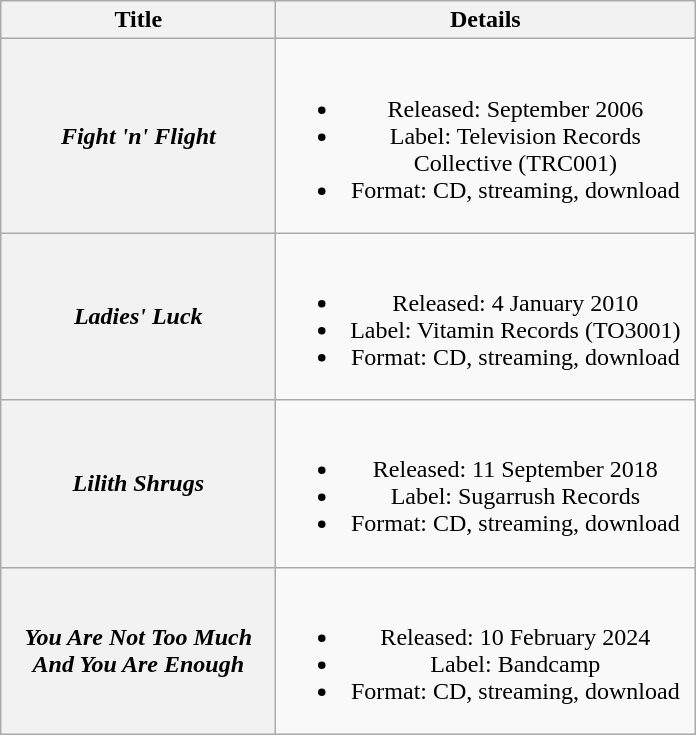<table class="wikitable plainrowheaders" style="text-align:center;" border="1">
<tr>
<th scope="col" style="width:11em;">Title</th>
<th scope="col" style="width:17em;">Details</th>
</tr>
<tr>
<th scope="row"><em>Fight 'n' Flight</em></th>
<td><br><ul><li>Released: September 2006</li><li>Label: Television Records Collective (TRC001)</li><li>Format: CD, streaming, download</li></ul></td>
</tr>
<tr>
<th scope="row"><em>Ladies' Luck</em></th>
<td><br><ul><li>Released: 4 January 2010</li><li>Label: Vitamin Records (TO3001)</li><li>Format: CD, streaming, download</li></ul></td>
</tr>
<tr>
<th scope="row"><em>Lilith Shrugs</em></th>
<td><br><ul><li>Released: 11 September 2018</li><li>Label: 	Sugarrush Records</li><li>Format: CD, streaming, download</li></ul></td>
</tr>
<tr>
<th scope="row"><em>You Are Not Too Much And You Are Enough</em></th>
<td><br><ul><li>Released: 10 February 2024</li><li>Label: 	Bandcamp</li><li>Format: CD, streaming, download</li></ul></td>
</tr>
</table>
